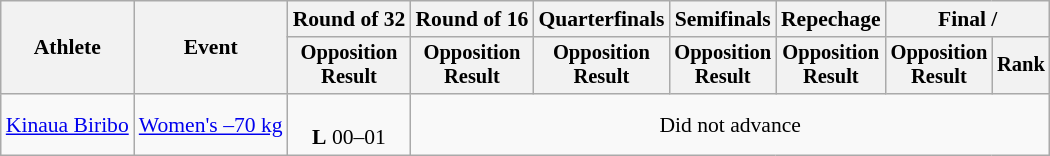<table class="wikitable" style="font-size:90%">
<tr>
<th rowspan="2">Athlete</th>
<th rowspan="2">Event</th>
<th>Round of 32</th>
<th>Round of 16</th>
<th>Quarterfinals</th>
<th>Semifinals</th>
<th>Repechage</th>
<th colspan=2>Final / </th>
</tr>
<tr style="font-size:95%">
<th>Opposition<br>Result</th>
<th>Opposition<br>Result</th>
<th>Opposition<br>Result</th>
<th>Opposition<br>Result</th>
<th>Opposition<br>Result</th>
<th>Opposition<br>Result</th>
<th>Rank</th>
</tr>
<tr align=center>
<td align=left><a href='#'>Kinaua Biribo</a></td>
<td align=left><a href='#'>Women's –70 kg</a></td>
<td><br><strong>L</strong> 00–01</td>
<td colspan=6>Did not advance</td>
</tr>
</table>
